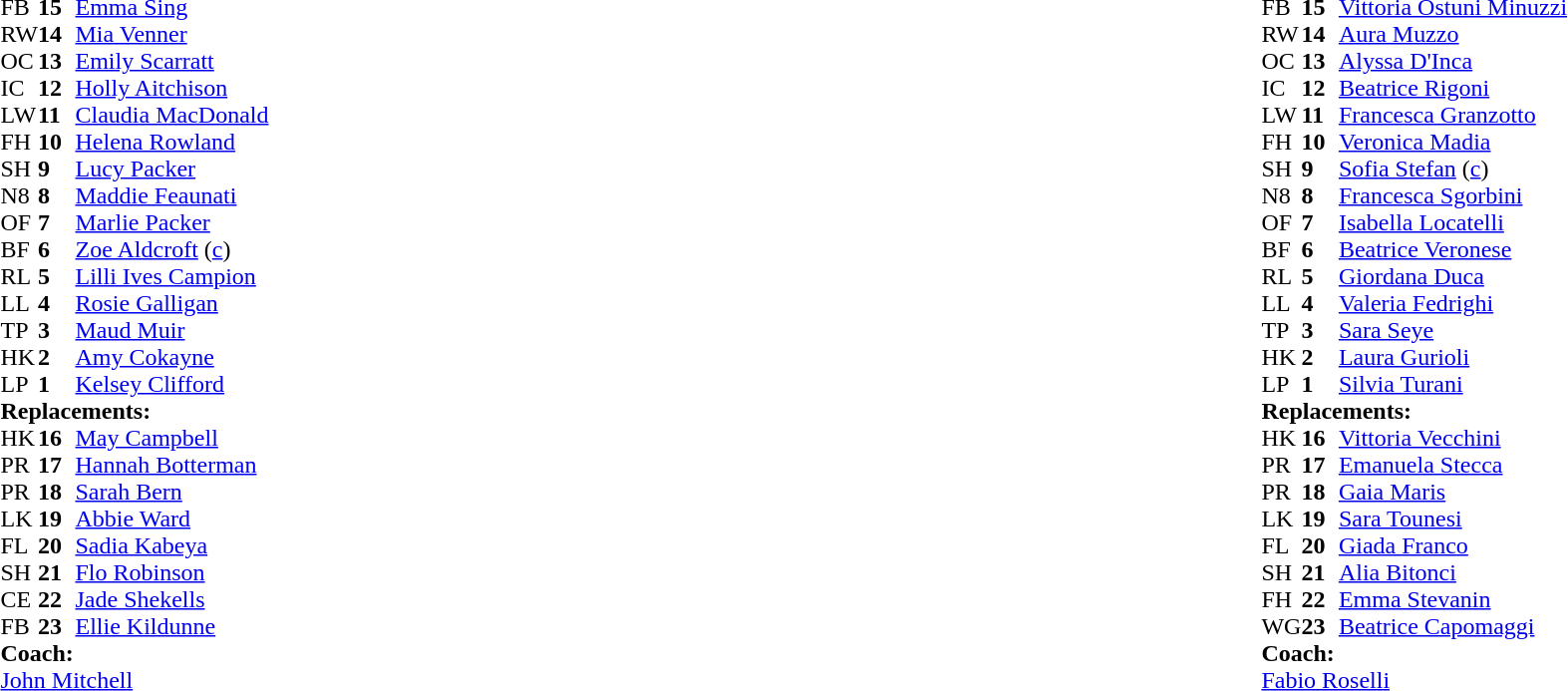<table style="width:100%">
<tr>
<td style="vertical-align:top; width:50%"><br><table cellspacing="0" cellpadding="0">
<tr>
<th width="25"></th>
<th width="25"></th>
</tr>
<tr>
<td>FB</td>
<td><strong>15</strong></td>
<td><a href='#'>Emma Sing</a></td>
</tr>
<tr>
<td>RW</td>
<td><strong>14</strong></td>
<td><a href='#'>Mia Venner</a></td>
<td></td>
<td></td>
</tr>
<tr>
<td>OC</td>
<td><strong>13</strong></td>
<td><a href='#'>Emily Scarratt</a></td>
</tr>
<tr>
<td>IC</td>
<td><strong>12</strong></td>
<td><a href='#'>Holly Aitchison</a></td>
</tr>
<tr>
<td>LW</td>
<td><strong>11</strong></td>
<td><a href='#'>Claudia MacDonald</a></td>
</tr>
<tr>
<td>FH</td>
<td><strong>10</strong></td>
<td><a href='#'>Helena Rowland</a></td>
<td></td>
<td></td>
</tr>
<tr>
<td>SH</td>
<td><strong>9</strong></td>
<td><a href='#'>Lucy Packer</a></td>
<td></td>
<td></td>
</tr>
<tr>
<td>N8</td>
<td><strong>8</strong></td>
<td><a href='#'>Maddie Feaunati</a></td>
</tr>
<tr>
<td>OF</td>
<td><strong>7</strong></td>
<td><a href='#'>Marlie Packer</a></td>
<td></td>
<td></td>
</tr>
<tr>
<td>BF</td>
<td><strong>6</strong></td>
<td><a href='#'>Zoe Aldcroft</a> (<a href='#'>c</a>)</td>
</tr>
<tr>
<td>RL</td>
<td><strong>5</strong></td>
<td><a href='#'>Lilli Ives Campion</a></td>
</tr>
<tr>
<td>LL</td>
<td><strong>4</strong></td>
<td><a href='#'>Rosie Galligan</a></td>
<td></td>
<td></td>
</tr>
<tr>
<td>TP</td>
<td><strong>3</strong></td>
<td><a href='#'>Maud Muir</a></td>
<td></td>
<td></td>
</tr>
<tr>
<td>HK</td>
<td><strong>2</strong></td>
<td><a href='#'>Amy Cokayne</a></td>
<td></td>
<td></td>
</tr>
<tr>
<td>LP</td>
<td><strong>1</strong></td>
<td><a href='#'>Kelsey Clifford</a></td>
<td></td>
<td></td>
</tr>
<tr>
<td colspan="3"><strong>Replacements:</strong></td>
</tr>
<tr>
<td>HK</td>
<td><strong>16</strong></td>
<td><a href='#'>May Campbell</a></td>
<td></td>
<td></td>
</tr>
<tr>
<td>PR</td>
<td><strong>17</strong></td>
<td><a href='#'>Hannah Botterman</a></td>
<td></td>
<td></td>
</tr>
<tr>
<td>PR</td>
<td><strong>18</strong></td>
<td><a href='#'>Sarah Bern</a></td>
<td></td>
<td></td>
</tr>
<tr>
<td>LK</td>
<td><strong>19</strong></td>
<td><a href='#'>Abbie Ward</a></td>
<td></td>
<td></td>
</tr>
<tr>
<td>FL</td>
<td><strong>20</strong></td>
<td><a href='#'>Sadia Kabeya</a></td>
<td></td>
<td></td>
</tr>
<tr>
<td>SH</td>
<td><strong>21</strong></td>
<td><a href='#'>Flo Robinson</a></td>
<td></td>
<td></td>
</tr>
<tr>
<td>CE</td>
<td><strong>22</strong></td>
<td><a href='#'>Jade Shekells</a></td>
<td></td>
<td></td>
</tr>
<tr>
<td>FB</td>
<td><strong>23</strong></td>
<td><a href='#'>Ellie Kildunne</a></td>
<td></td>
<td></td>
</tr>
<tr>
<td colspan="3"><strong>Coach:</strong></td>
</tr>
<tr>
<td colspan="3"> <a href='#'>John Mitchell</a></td>
</tr>
</table>
</td>
<td style="vertical-align:top"></td>
<td style="vertical-align:top; width:50%"><br><table cellspacing="0" cellpadding="0" style="margin:auto">
<tr>
<th width="25"></th>
<th width="25"></th>
</tr>
<tr>
<td>FB</td>
<td><strong>15</strong></td>
<td><a href='#'>Vittoria Ostuni Minuzzi</a></td>
</tr>
<tr>
<td>RW</td>
<td><strong>14</strong></td>
<td><a href='#'>Aura Muzzo</a></td>
</tr>
<tr>
<td>OC</td>
<td><strong>13</strong></td>
<td><a href='#'>Alyssa D'Inca</a></td>
</tr>
<tr>
<td>IC</td>
<td><strong>12</strong></td>
<td><a href='#'>Beatrice Rigoni</a></td>
<td></td>
<td></td>
</tr>
<tr>
<td>LW</td>
<td><strong>11</strong></td>
<td><a href='#'>Francesca Granzotto</a></td>
<td></td>
<td></td>
<td></td>
</tr>
<tr>
<td>FH</td>
<td><strong>10</strong></td>
<td><a href='#'>Veronica Madia</a></td>
<td></td>
<td></td>
</tr>
<tr>
<td>SH</td>
<td><strong>9</strong></td>
<td><a href='#'>Sofia Stefan</a> (<a href='#'>c</a>)</td>
<td></td>
<td></td>
</tr>
<tr>
<td>N8</td>
<td><strong>8</strong></td>
<td><a href='#'>Francesca Sgorbini</a></td>
</tr>
<tr>
<td>OF</td>
<td><strong>7</strong></td>
<td><a href='#'>Isabella Locatelli</a></td>
<td></td>
<td></td>
</tr>
<tr>
<td>BF</td>
<td><strong>6</strong></td>
<td><a href='#'>Beatrice Veronese</a></td>
<td></td>
<td></td>
</tr>
<tr>
<td>RL</td>
<td><strong>5</strong></td>
<td><a href='#'>Giordana Duca</a></td>
</tr>
<tr>
<td>LL</td>
<td><strong>4</strong></td>
<td><a href='#'>Valeria Fedrighi</a></td>
</tr>
<tr>
<td>TP</td>
<td><strong>3</strong></td>
<td><a href='#'>Sara Seye</a></td>
<td></td>
<td></td>
</tr>
<tr>
<td>HK</td>
<td><strong>2</strong></td>
<td><a href='#'>Laura Gurioli</a></td>
<td></td>
<td></td>
<td></td>
<td></td>
</tr>
<tr>
<td>LP</td>
<td><strong>1</strong></td>
<td><a href='#'>Silvia Turani</a></td>
<td></td>
<td></td>
</tr>
<tr>
<td colspan="3"><strong>Replacements:</strong></td>
</tr>
<tr>
<td>HK</td>
<td><strong>16</strong></td>
<td><a href='#'>Vittoria Vecchini</a></td>
<td></td>
<td></td>
<td></td>
<td></td>
</tr>
<tr>
<td>PR</td>
<td><strong>17</strong></td>
<td><a href='#'>Emanuela Stecca</a></td>
<td></td>
<td></td>
</tr>
<tr>
<td>PR</td>
<td><strong>18</strong></td>
<td><a href='#'>Gaia Maris</a></td>
<td></td>
<td></td>
</tr>
<tr>
<td>LK</td>
<td><strong>19</strong></td>
<td><a href='#'>Sara Tounesi</a></td>
<td></td>
<td></td>
</tr>
<tr>
<td>FL</td>
<td><strong>20</strong></td>
<td><a href='#'>Giada Franco</a></td>
<td></td>
<td></td>
</tr>
<tr>
<td>SH</td>
<td><strong>21</strong></td>
<td><a href='#'>Alia Bitonci</a></td>
<td></td>
<td></td>
</tr>
<tr>
<td>FH</td>
<td><strong>22</strong></td>
<td><a href='#'>Emma Stevanin</a></td>
<td></td>
<td></td>
</tr>
<tr>
<td>WG</td>
<td><strong>23</strong></td>
<td><a href='#'>Beatrice Capomaggi</a></td>
<td></td>
<td></td>
</tr>
<tr>
<td colspan="3"><strong>Coach:</strong></td>
</tr>
<tr>
<td colspan="3"> <a href='#'>Fabio Roselli</a></td>
</tr>
</table>
</td>
</tr>
</table>
